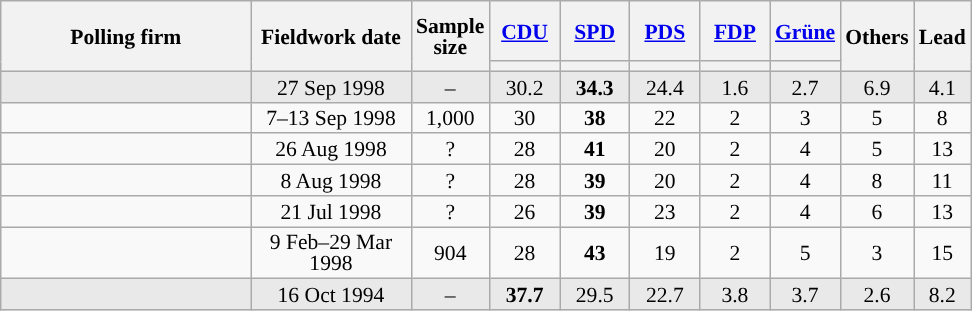<table class="wikitable sortable" style="text-align:center;font-size:90%;line-height:14px;">
<tr style="height:40px;">
<th style="width:160px;" rowspan="2">Polling firm</th>
<th style="width:100px;" rowspan="2">Fieldwork date</th>
<th style="width:35px;" rowspan="2">Sample<br>size</th>
<th class="unsortable" style="width:40px;"><a href='#'>CDU</a></th>
<th class="unsortable" style="width:40px;"><a href='#'>SPD</a></th>
<th class="unsortable" style="width:40px;"><a href='#'>PDS</a></th>
<th class="unsortable" style="width:40px;"><a href='#'>FDP</a></th>
<th class="unsortable" style="width:40px;"><a href='#'>Grüne</a></th>
<th class="unsortable" style="width:40px;" rowspan="2">Others</th>
<th style="width:30px;" rowspan="2">Lead</th>
</tr>
<tr>
<th style="background:"></th>
<th style="background:"></th>
<th style="background:"></th>
<th style="background:"></th>
<th style="background:"></th>
</tr>
<tr style="background:#E9E9E9;">
<td></td>
<td data-sort-value="1998-09-27">27 Sep 1998</td>
<td>–</td>
<td>30.2</td>
<td><strong>34.3</strong></td>
<td>24.4</td>
<td>1.6</td>
<td>2.7</td>
<td>6.9</td>
<td style="background:">4.1</td>
</tr>
<tr>
<td></td>
<td data-sort-value="1998-09-01">7–13 Sep 1998</td>
<td>1,000</td>
<td>30</td>
<td><strong>38</strong></td>
<td>22</td>
<td>2</td>
<td>3</td>
<td>5</td>
<td style="background:">8</td>
</tr>
<tr>
<td></td>
<td data-sort-value="1998-08-26">26 Aug 1998</td>
<td>?</td>
<td>28</td>
<td><strong>41</strong></td>
<td>20</td>
<td>2</td>
<td>4</td>
<td>5</td>
<td style="background:">13</td>
</tr>
<tr>
<td></td>
<td data-sort-value="1998-08-08">8 Aug 1998</td>
<td>?</td>
<td>28</td>
<td><strong>39</strong></td>
<td>20</td>
<td>2</td>
<td>4</td>
<td>8</td>
<td style="background:">11</td>
</tr>
<tr>
<td></td>
<td data-sort-value="1998-07-21">21 Jul 1998</td>
<td>?</td>
<td>26</td>
<td><strong>39</strong></td>
<td>23</td>
<td>2</td>
<td>4</td>
<td>6</td>
<td style="background:">13</td>
</tr>
<tr>
<td></td>
<td data-sort-value="1998-04-08">9 Feb–29 Mar 1998</td>
<td>904</td>
<td>28</td>
<td><strong>43</strong></td>
<td>19</td>
<td>2</td>
<td>5</td>
<td>3</td>
<td style="background:">15</td>
</tr>
<tr style="background:#E9E9E9;">
<td></td>
<td data-sort-value="1994-10-16">16 Oct 1994</td>
<td>–</td>
<td><strong>37.7</strong></td>
<td>29.5</td>
<td>22.7</td>
<td>3.8</td>
<td>3.7</td>
<td>2.6</td>
<td style="background:">8.2</td>
</tr>
</table>
